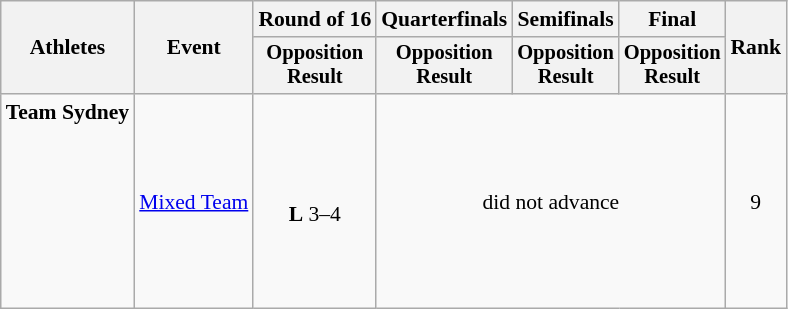<table class="wikitable" style="font-size:90%">
<tr>
<th rowspan="2">Athletes</th>
<th rowspan="2">Event</th>
<th>Round of 16</th>
<th>Quarterfinals</th>
<th>Semifinals</th>
<th>Final</th>
<th rowspan=2>Rank</th>
</tr>
<tr style="font-size:95%">
<th>Opposition<br>Result</th>
<th>Opposition<br>Result</th>
<th>Opposition<br>Result</th>
<th>Opposition<br>Result</th>
</tr>
<tr align=center>
<td align=left><strong>Team Sydney</strong><br><br> <br><br><br><br><br><br></td>
<td align=left><a href='#'>Mixed Team</a></td>
<td><br><strong>L</strong> 3–4</td>
<td colspan=3>did not advance</td>
<td>9</td>
</tr>
</table>
